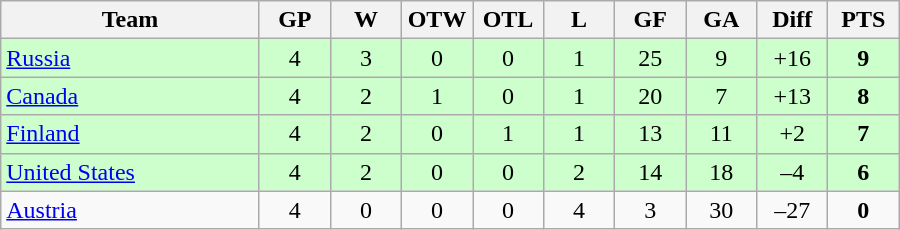<table class="wikitable" style="text-align:center;">
<tr>
<th width=165>Team</th>
<th width=40>GP</th>
<th width=40>W</th>
<th width=40>OTW</th>
<th width=40>OTL</th>
<th width=40>L</th>
<th width=40>GF</th>
<th width=40>GA</th>
<th width=40>Diff</th>
<th width=40>PTS</th>
</tr>
<tr style="background:#ccffcc">
<td style="text-align:left;"> <a href='#'>Russia</a></td>
<td>4</td>
<td>3</td>
<td>0</td>
<td>0</td>
<td>1</td>
<td>25</td>
<td>9</td>
<td>+16</td>
<td><strong>9</strong></td>
</tr>
<tr style="background:#ccffcc">
<td style="text-align:left;"> <a href='#'>Canada</a></td>
<td>4</td>
<td>2</td>
<td>1</td>
<td>0</td>
<td>1</td>
<td>20</td>
<td>7</td>
<td>+13</td>
<td><strong>8</strong></td>
</tr>
<tr style="background:#ccffcc">
<td style="text-align:left;"> <a href='#'>Finland</a></td>
<td>4</td>
<td>2</td>
<td>0</td>
<td>1</td>
<td>1</td>
<td>13</td>
<td>11</td>
<td>+2</td>
<td><strong>7</strong></td>
</tr>
<tr style="background:#ccffcc">
<td style="text-align:left;"> <a href='#'>United States</a></td>
<td>4</td>
<td>2</td>
<td>0</td>
<td>0</td>
<td>2</td>
<td>14</td>
<td>18</td>
<td>–4</td>
<td><strong>6</strong></td>
</tr>
<tr>
<td style="text-align:left;"> <a href='#'>Austria</a></td>
<td>4</td>
<td>0</td>
<td>0</td>
<td>0</td>
<td>4</td>
<td>3</td>
<td>30</td>
<td>–27</td>
<td><strong>0</strong></td>
</tr>
</table>
